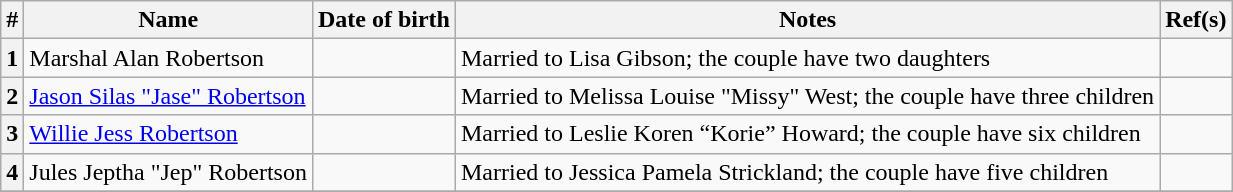<table class="wikitable">
<tr>
<th>#</th>
<th>Name</th>
<th>Date of birth</th>
<th>Notes</th>
<th>Ref(s)</th>
</tr>
<tr>
<th>1</th>
<td>Marshal Alan Robertson</td>
<td></td>
<td>Married to Lisa Gibson; the couple have two daughters</td>
<td style="text-align:center;"></td>
</tr>
<tr>
<th>2</th>
<td><a href='#'>Jason Silas "Jase" Robertson</a></td>
<td></td>
<td>Married to Melissa Louise "Missy" West; the couple have three children</td>
<td style="text-align:center;"></td>
</tr>
<tr>
<th>3</th>
<td><a href='#'>Willie Jess Robertson</a></td>
<td></td>
<td>Married to Leslie Koren “Korie” Howard; the couple have six children</td>
<td style="text-align:center;"></td>
</tr>
<tr>
<th>4</th>
<td>Jules Jeptha "Jep" Robertson</td>
<td></td>
<td>Married to Jessica Pamela Strickland; the couple have five children</td>
<td style="text-align:center;"></td>
</tr>
<tr>
</tr>
</table>
